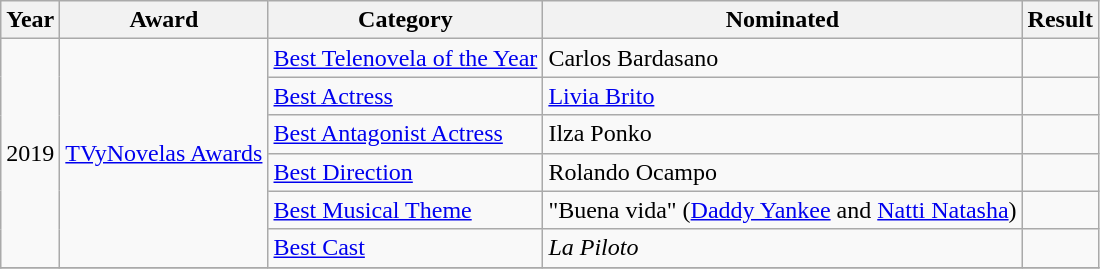<table class="wikitable plainrowheaders">
<tr>
<th scope="col">Year</th>
<th scope="col">Award</th>
<th scope="col">Category</th>
<th scope="col">Nominated</th>
<th scope="col">Result</th>
</tr>
<tr>
<td rowspan="6">2019</td>
<td rowspan="6"><a href='#'>TVyNovelas Awards</a></td>
<td><a href='#'>Best Telenovela of the Year</a></td>
<td>Carlos Bardasano</td>
<td></td>
</tr>
<tr>
<td><a href='#'>Best Actress</a></td>
<td><a href='#'>Livia Brito</a></td>
<td></td>
</tr>
<tr>
<td><a href='#'>Best Antagonist Actress</a></td>
<td>Ilza Ponko</td>
<td></td>
</tr>
<tr>
<td><a href='#'>Best Direction</a></td>
<td>Rolando Ocampo</td>
<td></td>
</tr>
<tr>
<td><a href='#'>Best Musical Theme</a></td>
<td>"Buena vida" (<a href='#'>Daddy Yankee</a> and <a href='#'>Natti Natasha</a>)</td>
<td></td>
</tr>
<tr>
<td><a href='#'>Best Cast</a></td>
<td><em>La Piloto</em></td>
<td></td>
</tr>
<tr>
</tr>
</table>
